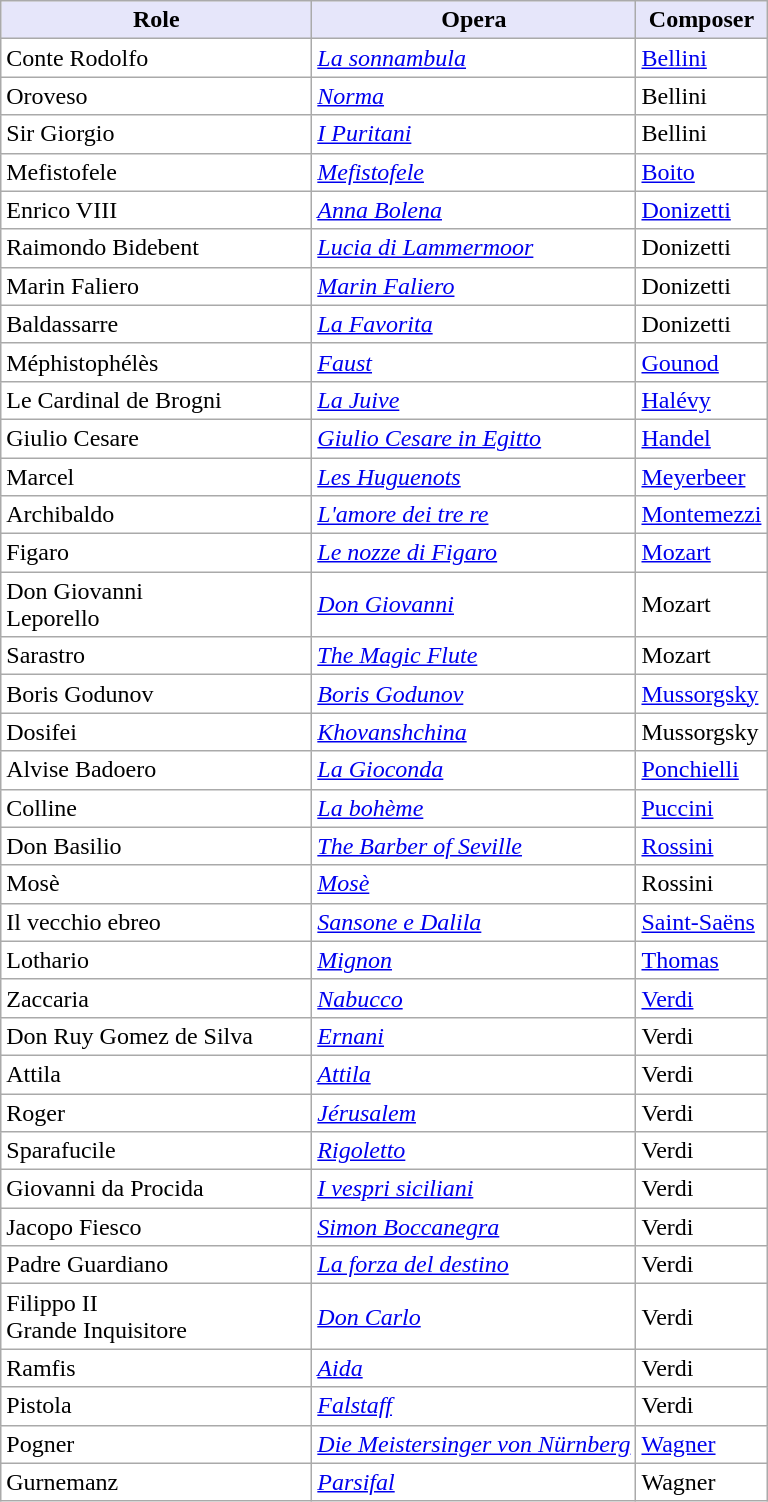<table class="wikitable"  border="0" style="background:#ffffff" align="top" class="sortable wikitable">
<tr>
<th width="200 px" style="background:Lavender; color:Black">Role</th>
<th style="background:Lavender; color:Black">Opera</th>
<th width="70 px" style="background:Lavender; color:Black">Composer</th>
</tr>
<tr>
<td>Conte Rodolfo</td>
<td><em><a href='#'>La sonnambula</a></em></td>
<td><a href='#'>Bellini</a></td>
</tr>
<tr>
<td>Oroveso</td>
<td><em><a href='#'>Norma</a></em></td>
<td>Bellini</td>
</tr>
<tr>
<td>Sir Giorgio</td>
<td><em><a href='#'>I Puritani</a></em></td>
<td>Bellini</td>
</tr>
<tr>
<td>Mefistofele</td>
<td><em><a href='#'>Mefistofele</a></em></td>
<td><a href='#'>Boito</a></td>
</tr>
<tr>
<td>Enrico VIII</td>
<td><em><a href='#'>Anna Bolena</a></em></td>
<td><a href='#'>Donizetti</a></td>
</tr>
<tr>
<td>Raimondo Bidebent</td>
<td><em><a href='#'>Lucia di Lammermoor</a></em></td>
<td>Donizetti</td>
</tr>
<tr>
<td>Marin Faliero</td>
<td><em><a href='#'>Marin Faliero</a></em></td>
<td>Donizetti</td>
</tr>
<tr>
<td>Baldassarre</td>
<td><em><a href='#'>La Favorita</a></em></td>
<td>Donizetti</td>
</tr>
<tr>
<td>Méphistophélès</td>
<td><em><a href='#'>Faust</a></em></td>
<td><a href='#'>Gounod</a></td>
</tr>
<tr>
<td>Le Cardinal de Brogni</td>
<td><em><a href='#'>La Juive</a></em></td>
<td><a href='#'>Halévy</a></td>
</tr>
<tr>
<td>Giulio Cesare</td>
<td><em><a href='#'>Giulio Cesare in Egitto</a></em></td>
<td><a href='#'>Handel</a></td>
</tr>
<tr>
<td>Marcel</td>
<td><em><a href='#'>Les Huguenots</a></em></td>
<td><a href='#'>Meyerbeer</a></td>
</tr>
<tr>
<td>Archibaldo</td>
<td><em><a href='#'>L'amore dei tre re</a></em></td>
<td><a href='#'>Montemezzi</a></td>
</tr>
<tr>
<td>Figaro</td>
<td><em><a href='#'>Le nozze di Figaro</a></em></td>
<td><a href='#'>Mozart</a></td>
</tr>
<tr>
<td>Don Giovanni<br>Leporello</td>
<td><em><a href='#'>Don Giovanni</a></em></td>
<td>Mozart</td>
</tr>
<tr>
<td>Sarastro</td>
<td><em><a href='#'>The Magic Flute</a></em></td>
<td>Mozart</td>
</tr>
<tr>
<td>Boris Godunov</td>
<td><em><a href='#'>Boris Godunov</a></em></td>
<td><a href='#'>Mussorgsky</a></td>
</tr>
<tr>
<td>Dosifei</td>
<td><em><a href='#'>Khovanshchina</a></em></td>
<td>Mussorgsky</td>
</tr>
<tr>
<td>Alvise Badoero</td>
<td><em><a href='#'>La Gioconda</a></em></td>
<td><a href='#'>Ponchielli</a></td>
</tr>
<tr>
<td>Colline</td>
<td><em><a href='#'>La bohème</a></em></td>
<td><a href='#'>Puccini</a></td>
</tr>
<tr>
<td>Don Basilio</td>
<td><em><a href='#'>The Barber of Seville</a></em></td>
<td><a href='#'>Rossini</a></td>
</tr>
<tr>
<td>Mosè</td>
<td><em><a href='#'>Mosè</a></em></td>
<td>Rossini</td>
</tr>
<tr>
<td>Il vecchio ebreo</td>
<td><em><a href='#'>Sansone e Dalila</a></em></td>
<td><a href='#'>Saint-Saëns</a></td>
</tr>
<tr>
<td>Lothario</td>
<td><em><a href='#'>Mignon</a></em></td>
<td><a href='#'>Thomas</a></td>
</tr>
<tr>
<td>Zaccaria</td>
<td><em><a href='#'>Nabucco</a></em></td>
<td><a href='#'>Verdi</a></td>
</tr>
<tr>
<td>Don Ruy Gomez de Silva</td>
<td><em><a href='#'>Ernani</a></em></td>
<td>Verdi</td>
</tr>
<tr>
<td>Attila</td>
<td><em><a href='#'>Attila</a></em></td>
<td>Verdi</td>
</tr>
<tr>
<td>Roger</td>
<td><em><a href='#'>Jérusalem</a></em></td>
<td>Verdi</td>
</tr>
<tr>
<td>Sparafucile</td>
<td><em><a href='#'>Rigoletto</a></em></td>
<td>Verdi</td>
</tr>
<tr>
<td>Giovanni da Procida</td>
<td><em><a href='#'>I vespri siciliani</a></em></td>
<td>Verdi</td>
</tr>
<tr>
<td>Jacopo Fiesco</td>
<td><em><a href='#'>Simon Boccanegra</a></em></td>
<td>Verdi</td>
</tr>
<tr>
<td>Padre Guardiano</td>
<td><em><a href='#'>La forza del destino</a></em></td>
<td>Verdi</td>
</tr>
<tr>
<td>Filippo II<br>Grande Inquisitore</td>
<td><em><a href='#'>Don Carlo</a></em></td>
<td>Verdi</td>
</tr>
<tr>
<td>Ramfis</td>
<td><em><a href='#'>Aida</a></em></td>
<td>Verdi</td>
</tr>
<tr>
<td>Pistola</td>
<td><em><a href='#'>Falstaff</a></em></td>
<td>Verdi</td>
</tr>
<tr>
<td>Pogner</td>
<td><em><a href='#'>Die Meistersinger von Nürnberg</a></em></td>
<td><a href='#'>Wagner</a></td>
</tr>
<tr>
<td>Gurnemanz</td>
<td><em><a href='#'>Parsifal</a></em></td>
<td>Wagner</td>
</tr>
</table>
